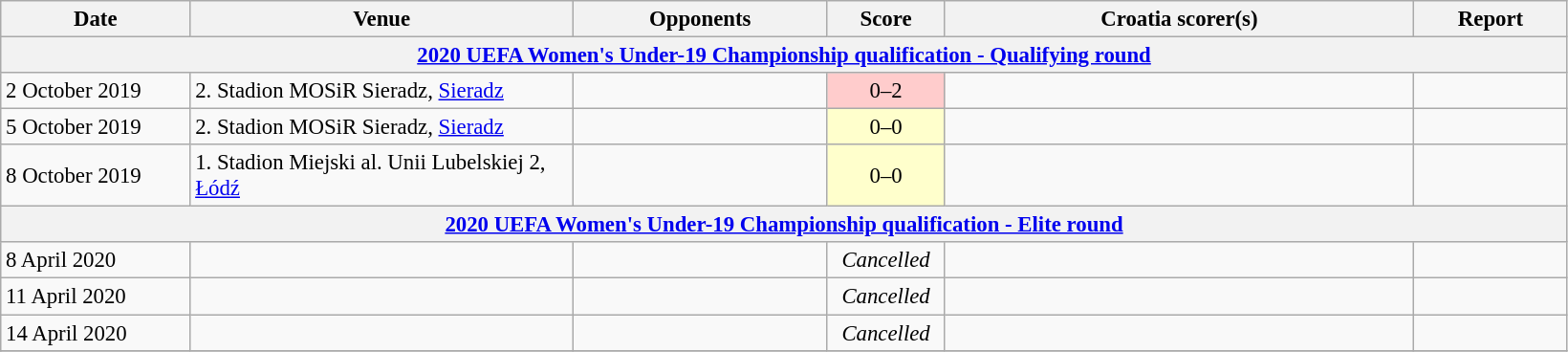<table class="wikitable" style="font-size:95%;">
<tr>
<th width=125>Date</th>
<th width=260>Venue</th>
<th width=170>Opponents</th>
<th width= 75>Score</th>
<th width=320>Croatia scorer(s)</th>
<th width=100>Report</th>
</tr>
<tr>
<th colspan=7><a href='#'>2020 UEFA Women's Under-19 Championship qualification - Qualifying round</a></th>
</tr>
<tr>
<td>2 October 2019</td>
<td>2. Stadion MOSiR Sieradz, <a href='#'>Sieradz</a></td>
<td></td>
<td align=center bgcolor=#FFCCCC>0–2</td>
<td></td>
<td></td>
</tr>
<tr>
<td>5 October 2019</td>
<td>2. Stadion MOSiR Sieradz, <a href='#'>Sieradz</a></td>
<td></td>
<td align=center bgcolor=#FFFFCC>0–0</td>
<td></td>
<td></td>
</tr>
<tr>
<td>8 October 2019</td>
<td>1. Stadion Miejski al. Unii Lubelskiej 2, <a href='#'>Łódź</a></td>
<td></td>
<td align=center bgcolor=#FFFFCC>0–0</td>
<td></td>
<td></td>
</tr>
<tr>
<th colspan=7><a href='#'>2020 UEFA Women's Under-19 Championship qualification - Elite round</a></th>
</tr>
<tr>
<td>8 April 2020</td>
<td></td>
<td></td>
<td align=center><em>Cancelled</em></td>
<td></td>
<td></td>
</tr>
<tr>
<td>11 April 2020</td>
<td></td>
<td></td>
<td align=center><em>Cancelled</em></td>
<td></td>
<td></td>
</tr>
<tr>
<td>14 April 2020</td>
<td></td>
<td></td>
<td align=center><em>Cancelled</em></td>
<td></td>
<td></td>
</tr>
<tr>
</tr>
</table>
